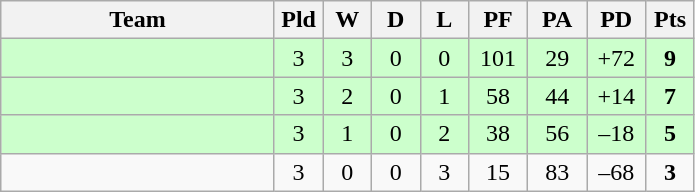<table class="wikitable" style="text-align:center;">
<tr>
<th width=175>Team</th>
<th width=25 abbr="Played">Pld</th>
<th width=25 abbr="Won">W</th>
<th width=25 abbr="Drawn">D</th>
<th width=25 abbr="Lost">L</th>
<th width=32 abbr="Points for">PF</th>
<th width=32 abbr="Points against">PA</th>
<th width=32 abbr="Points difference">PD</th>
<th width=25 abbr="Points">Pts</th>
</tr>
<tr bgcolor=ccffcc>
<td align=left></td>
<td>3</td>
<td>3</td>
<td>0</td>
<td>0</td>
<td>101</td>
<td>29</td>
<td>+72</td>
<td><strong>9</strong></td>
</tr>
<tr bgcolor=ccffcc>
<td align=left></td>
<td>3</td>
<td>2</td>
<td>0</td>
<td>1</td>
<td>58</td>
<td>44</td>
<td>+14</td>
<td><strong>7</strong></td>
</tr>
<tr bgcolor=ccffcc>
<td align=left></td>
<td>3</td>
<td>1</td>
<td>0</td>
<td>2</td>
<td>38</td>
<td>56</td>
<td>–18</td>
<td><strong>5</strong></td>
</tr>
<tr>
<td align=left></td>
<td>3</td>
<td>0</td>
<td>0</td>
<td>3</td>
<td>15</td>
<td>83</td>
<td>–68</td>
<td><strong>3</strong></td>
</tr>
</table>
